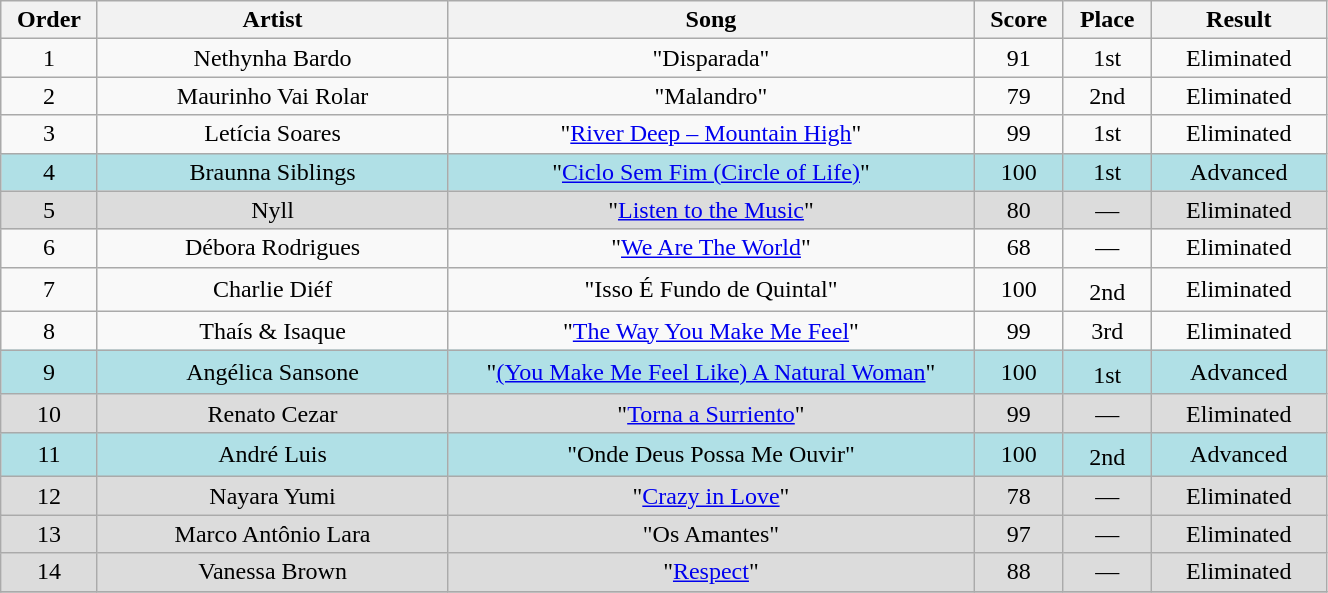<table class="wikitable" style="text-align:center; width:70%;">
<tr>
<th scope="col" width="05%">Order</th>
<th scope="col" width="20%">Artist</th>
<th scope="col" width="30%">Song</th>
<th scope="col" width="05%">Score</th>
<th scope="col" width="05%">Place</th>
<th scope="col" width="10%">Result</th>
</tr>
<tr>
<td>1</td>
<td>Nethynha Bardo</td>
<td>"Disparada"</td>
<td>91</td>
<td>1st</td>
<td>Eliminated</td>
</tr>
<tr>
<td>2</td>
<td>Maurinho Vai Rolar</td>
<td>"Malandro"</td>
<td>79</td>
<td>2nd</td>
<td>Eliminated</td>
</tr>
<tr>
<td>3</td>
<td>Letícia Soares</td>
<td>"<a href='#'>River Deep – Mountain High</a>"</td>
<td>99</td>
<td>1st</td>
<td>Eliminated</td>
</tr>
<tr bgcolor=B0E0E6>
<td>4</td>
<td>Braunna Siblings</td>
<td>"<a href='#'>Ciclo Sem Fim (Circle of Life)</a>"</td>
<td>100</td>
<td>1st</td>
<td>Advanced</td>
</tr>
<tr bgcolor=DCDCDC>
<td>5</td>
<td>Nyll</td>
<td>"<a href='#'>Listen to the Music</a>"</td>
<td>80</td>
<td>—</td>
<td>Eliminated</td>
</tr>
<tr>
<td>6</td>
<td>Débora Rodrigues</td>
<td>"<a href='#'>We Are The World</a>"</td>
<td>68</td>
<td>—</td>
<td>Eliminated</td>
</tr>
<tr>
<td>7</td>
<td>Charlie Diéf</td>
<td>"Isso É Fundo de Quintal"</td>
<td>100</td>
<td>2nd<sup></sup></td>
<td>Eliminated</td>
</tr>
<tr>
<td>8</td>
<td>Thaís & Isaque</td>
<td>"<a href='#'>The Way You Make Me Feel</a>"</td>
<td>99</td>
<td>3rd</td>
<td>Eliminated</td>
</tr>
<tr bgcolor=B0E0E6>
<td>9</td>
<td>Angélica Sansone</td>
<td>"<a href='#'>(You Make Me Feel Like) A Natural Woman</a>"</td>
<td>100</td>
<td>1st<sup></sup></td>
<td>Advanced</td>
</tr>
<tr bgcolor=DCDCDC>
<td>10</td>
<td>Renato Cezar</td>
<td>"<a href='#'>Torna a Surriento</a>"</td>
<td>99</td>
<td>—</td>
<td>Eliminated</td>
</tr>
<tr bgcolor=B0E0E6>
<td>11</td>
<td>André Luis</td>
<td>"Onde Deus Possa Me Ouvir"</td>
<td>100</td>
<td>2nd<sup></sup></td>
<td>Advanced</td>
</tr>
<tr bgcolor=DCDCDC>
<td>12</td>
<td>Nayara Yumi</td>
<td>"<a href='#'>Crazy in Love</a>"</td>
<td>78</td>
<td>—</td>
<td>Eliminated</td>
</tr>
<tr bgcolor=DCDCDC>
<td>13</td>
<td>Marco Antônio Lara</td>
<td>"Os Amantes"</td>
<td>97</td>
<td>—</td>
<td>Eliminated</td>
</tr>
<tr bgcolor=DCDCDC>
<td>14</td>
<td>Vanessa Brown</td>
<td>"<a href='#'>Respect</a>"</td>
<td>88</td>
<td>—</td>
<td>Eliminated</td>
</tr>
<tr>
</tr>
</table>
